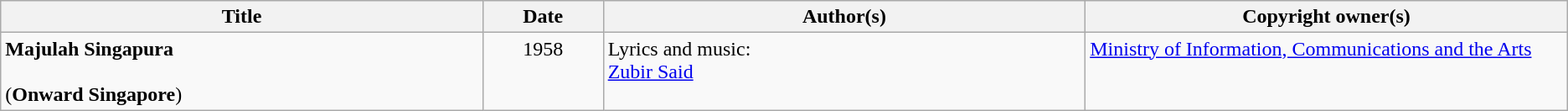<table class=wikitable sortable>
<tr>
<th width=20%>Title</th>
<th width=5%>Date</th>
<th width=20%>Author(s)</th>
<th width=20%>Copyright owner(s)</th>
</tr>
<tr valign=top>
<td><strong>Majulah Singapura</strong><br><br>(<strong>Onward Singapore</strong>)</td>
<td align=center>1958</td>
<td>Lyrics and music:<br><a href='#'>Zubir Said</a></td>
<td><a href='#'>Ministry of Information, Communications and the Arts</a></td>
</tr>
</table>
